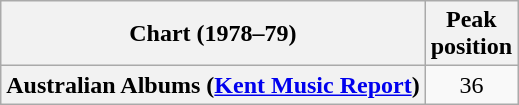<table class="wikitable plainrowheaders">
<tr>
<th scope="col">Chart (1978–79)</th>
<th scope="col">Peak<br>position</th>
</tr>
<tr>
<th scope="row">Australian Albums (<a href='#'>Kent Music Report</a>)</th>
<td align="center">36</td>
</tr>
</table>
